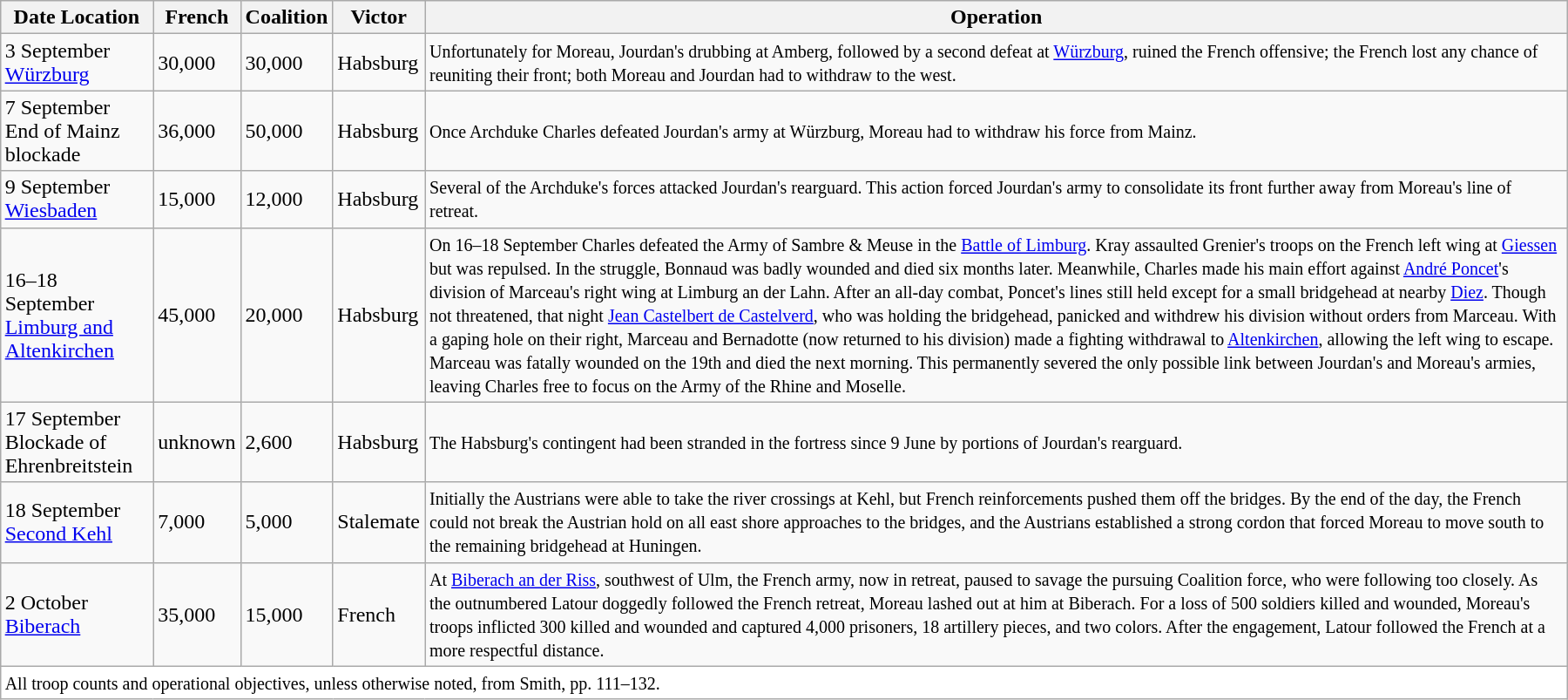<table class="wikitable"  style="width:95%; margin:auto;">
<tr>
<th>Date Location</th>
<th>French</th>
<th>Coalition</th>
<th>Victor</th>
<th>Operation</th>
</tr>
<tr>
<td>3 September<br><a href='#'>Würzburg</a></td>
<td>30,000</td>
<td>30,000</td>
<td>Habsburg</td>
<td><small> Unfortunately for Moreau, Jourdan's drubbing at Amberg, followed by a second defeat at <a href='#'>Würzburg</a>, ruined the French offensive; the French lost any chance of reuniting their front; both Moreau and Jourdan had to withdraw to the west.</small></td>
</tr>
<tr>
<td>7 September <br>End of Mainz blockade</td>
<td>36,000</td>
<td>50,000</td>
<td>Habsburg</td>
<td><small>Once Archduke Charles defeated Jourdan's army at Würzburg, Moreau had to withdraw his force from Mainz.</small></td>
</tr>
<tr>
<td>9 September<br><a href='#'>Wiesbaden</a></td>
<td>15,000</td>
<td>12,000</td>
<td>Habsburg</td>
<td><small>Several of the Archduke's forces attacked Jourdan's rearguard. This action forced Jourdan's army to consolidate its front further away from Moreau's line of retreat.</small></td>
</tr>
<tr>
<td>16–18 September <br><a href='#'>Limburg and Altenkirchen</a></td>
<td>45,000</td>
<td>20,000</td>
<td>Habsburg</td>
<td><small>On 16–18 September Charles defeated the Army of Sambre & Meuse in the <a href='#'>Battle of Limburg</a>. Kray assaulted Grenier's troops on the French left wing at <a href='#'>Giessen</a> but was repulsed. In the struggle, Bonnaud was badly wounded and died six months later. Meanwhile, Charles made his main effort against <a href='#'>André Poncet</a>'s division of Marceau's right wing at Limburg an der Lahn. After an all-day combat, Poncet's lines still held except for a small bridgehead at nearby <a href='#'>Diez</a>. Though not threatened, that night <a href='#'>Jean Castelbert de Castelverd</a>, who was holding the bridgehead, panicked and withdrew his division without orders from Marceau. With a gaping hole on their right, Marceau and Bernadotte (now returned to his division) made a fighting withdrawal to <a href='#'>Altenkirchen</a>, allowing the left wing to escape. Marceau was fatally wounded on the 19th and died the next morning. This permanently severed the only possible link between Jourdan's and Moreau's armies, leaving Charles free to focus on the Army of the Rhine and Moselle.</small></td>
</tr>
<tr>
<td>17 September<br>Blockade of Ehrenbreitstein</td>
<td>unknown</td>
<td>2,600</td>
<td>Habsburg</td>
<td><small>The Habsburg's contingent had been stranded in the fortress since 9 June by portions of Jourdan's rearguard.</small></td>
</tr>
<tr>
<td>18 September <br><a href='#'>Second Kehl</a></td>
<td>7,000</td>
<td>5,000</td>
<td>Stalemate</td>
<td><small>Initially the Austrians were able to take the river crossings at Kehl, but French reinforcements pushed them off the bridges.  By the end of the day, the French could not break the Austrian hold on all east shore approaches to the bridges, and the Austrians established a strong cordon that forced Moreau to move south to the remaining bridgehead at Huningen.</small></td>
</tr>
<tr>
<td>2 October<br><a href='#'>Biberach</a></td>
<td>35,000</td>
<td>15,000</td>
<td>French</td>
<td><small>At <a href='#'>Biberach an der Riss</a>,  southwest of Ulm, the French army, now in retreat, paused to savage the pursuing Coalition force, who were following too closely. As the outnumbered Latour doggedly followed the French retreat, Moreau lashed out at him at Biberach. For a loss of 500 soldiers killed and wounded, Moreau's troops inflicted 300 killed and wounded and captured 4,000 prisoners, 18 artillery pieces, and two colors. After the engagement, Latour followed the French at a more respectful distance.</small></td>
</tr>
<tr>
<td colspan="11" style="background:white;"><small>All troop counts and operational objectives, unless otherwise noted, from  Smith, pp. 111–132.</small></td>
</tr>
</table>
